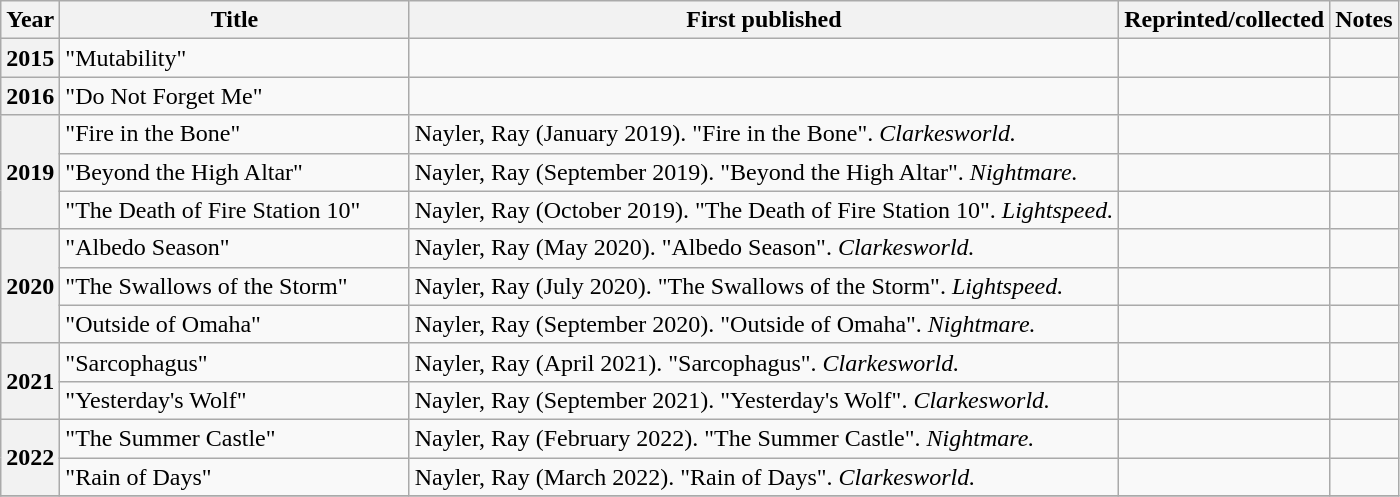<table class="wikitable sortable">
<tr>
<th>Year</th>
<th width="25%">Title</th>
<th>First published</th>
<th>Reprinted/collected</th>
<th>Notes</th>
</tr>
<tr>
<th>2015</th>
<td>"Mutability"</td>
<td></td>
<td></td>
<td></td>
</tr>
<tr>
<th>2016</th>
<td>"Do Not Forget Me"</td>
<td></td>
<td></td>
<td></td>
</tr>
<tr>
<th rowspan="3">2019</th>
<td>"Fire in the Bone"</td>
<td>Nayler, Ray (January 2019). "Fire in the Bone". <em>Clarkesworld.</em> <strong></strong></td>
<td></td>
<td></td>
</tr>
<tr>
<td>"Beyond the High Altar"</td>
<td>Nayler, Ray (September 2019). "Beyond the High Altar". <em>Nightmare.</em> <strong></strong></td>
<td></td>
<td></td>
</tr>
<tr>
<td>"The Death of Fire Station 10"</td>
<td>Nayler, Ray (October 2019). "The Death of Fire Station 10". <em>Lightspeed.</em> <strong></strong></td>
<td></td>
<td></td>
</tr>
<tr>
<th rowspan="3">2020</th>
<td>"Albedo Season"</td>
<td>Nayler, Ray (May 2020). "Albedo Season". <em>Clarkesworld.</em> <strong></strong></td>
<td></td>
<td></td>
</tr>
<tr>
<td>"The Swallows of the Storm"</td>
<td>Nayler, Ray (July 2020). "The Swallows of the Storm". <em>Lightspeed.</em> <strong></strong></td>
<td></td>
<td></td>
</tr>
<tr>
<td>"Outside of Omaha"</td>
<td>Nayler, Ray (September 2020). "Outside of Omaha". <em>Nightmare.</em> <strong></strong></td>
<td></td>
<td></td>
</tr>
<tr>
<th rowspan="2">2021</th>
<td>"Sarcophagus"</td>
<td>Nayler, Ray (April 2021). "Sarcophagus". <em>Clarkesworld.</em> <strong></strong></td>
<td></td>
<td></td>
</tr>
<tr>
<td>"Yesterday's Wolf"</td>
<td>Nayler, Ray (September 2021). "Yesterday's Wolf". <em>Clarkesworld.</em> <strong></strong></td>
<td></td>
<td></td>
</tr>
<tr>
<th rowspan="2">2022</th>
<td>"The Summer Castle"</td>
<td>Nayler, Ray (February 2022). "The Summer Castle". <em>Nightmare.</em> <strong></strong></td>
<td></td>
<td></td>
</tr>
<tr>
<td>"Rain of Days"</td>
<td>Nayler, Ray (March 2022). "Rain of Days". <em>Clarkesworld.</em> <strong></strong></td>
<td></td>
<td></td>
</tr>
<tr>
</tr>
</table>
